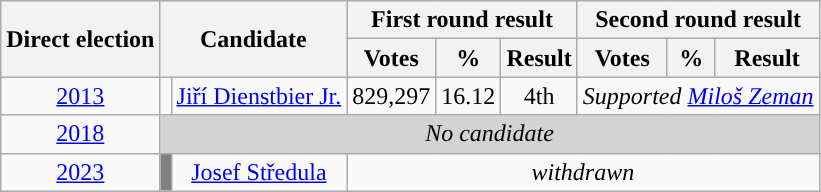<table class="wikitable" style=text-align:center>
<tr>
<th rowspan="2">Direct election</th>
<th rowspan="2" colspan=2>Candidate</th>
<th colspan=3>First round result</th>
<th colspan=3>Second round result</th>
</tr>
<tr>
<th>Votes</th>
<th>%</th>
<th>Result</th>
<th>Votes</th>
<th>%</th>
<th>Result</th>
</tr>
<tr>
<td><a href='#'>2013</a></td>
<td style="background-color: "></td>
<td><a href='#'>Jiří Dienstbier Jr.</a></td>
<td>829,297</td>
<td>16.12</td>
<td>4th</td>
<td colspan=3 align=center><em>Supported <a href='#'>Miloš Zeman</a></em></td>
</tr>
<tr>
<td><a href='#'>2018</a></td>
<td colspan=8 align=center style="background-color:lightgrey;"><em>No candidate</em></td>
</tr>
<tr>
<td><a href='#'>2023</a></td>
<td bgcolor="grey"></td>
<td><a href='#'>Josef Středula</a></td>
<td colspan=6 align=center><em>withdrawn</em></td>
</tr>
</table>
